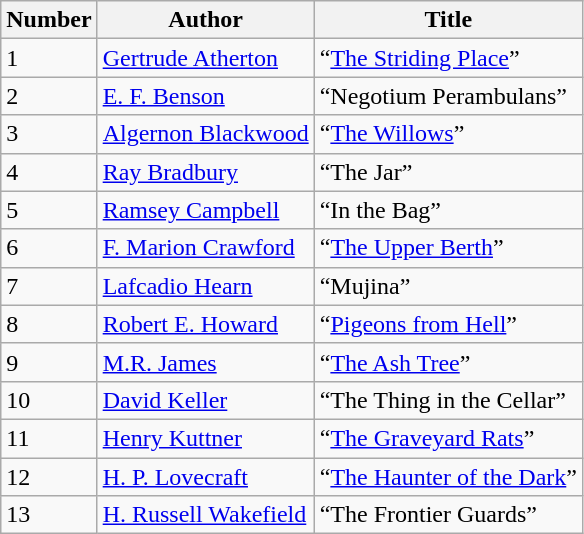<table class="wikitable sortable">
<tr Sumnima.>
<th>Number</th>
<th>Author</th>
<th>Title</th>
</tr>
<tr>
<td>1</td>
<td><a href='#'>Gertrude Atherton</a></td>
<td>“<a href='#'>The Striding Place</a>”</td>
</tr>
<tr>
<td>2</td>
<td><a href='#'>E. F. Benson</a></td>
<td>“Negotium Perambulans”</td>
</tr>
<tr>
<td>3</td>
<td><a href='#'>Algernon Blackwood</a></td>
<td>“<a href='#'>The Willows</a>”</td>
</tr>
<tr>
<td>4</td>
<td><a href='#'>Ray Bradbury</a></td>
<td>“The Jar”</td>
</tr>
<tr>
<td>5</td>
<td><a href='#'>Ramsey Campbell</a></td>
<td>“In the Bag”</td>
</tr>
<tr>
<td>6</td>
<td><a href='#'>F. Marion Crawford</a></td>
<td>“<a href='#'>The Upper Berth</a>”</td>
</tr>
<tr>
<td>7</td>
<td><a href='#'>Lafcadio Hearn</a></td>
<td>“Mujina”</td>
</tr>
<tr>
<td>8</td>
<td><a href='#'>Robert E. Howard</a></td>
<td>“<a href='#'>Pigeons from Hell</a>”</td>
</tr>
<tr>
<td>9</td>
<td><a href='#'>M.R. James</a></td>
<td>“<a href='#'>The Ash Tree</a>”</td>
</tr>
<tr>
<td>10</td>
<td><a href='#'>David Keller</a></td>
<td>“The Thing in the Cellar”</td>
</tr>
<tr>
<td>11</td>
<td><a href='#'>Henry Kuttner</a></td>
<td>“<a href='#'>The Graveyard Rats</a>”</td>
</tr>
<tr>
<td>12</td>
<td><a href='#'>H. P. Lovecraft</a></td>
<td>“<a href='#'>The Haunter of the Dark</a>”</td>
</tr>
<tr>
<td>13</td>
<td><a href='#'>H. Russell Wakefield</a></td>
<td>“The Frontier Guards”</td>
</tr>
</table>
